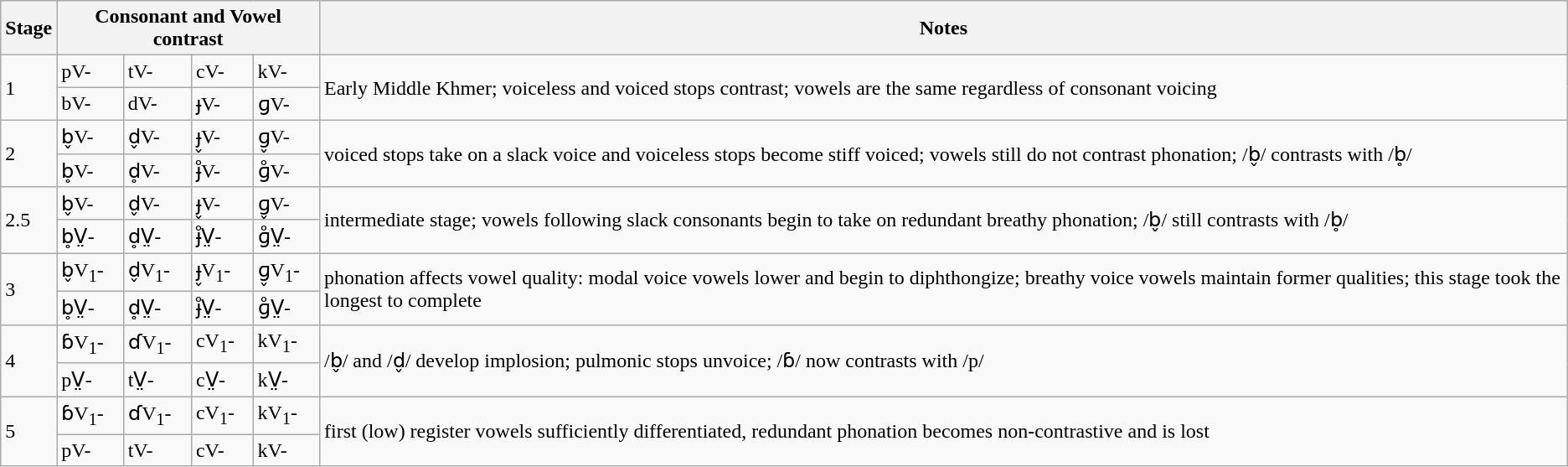<table class="wikitable">
<tr>
<th>Stage</th>
<th colspan=4>Consonant and Vowel contrast</th>
<th>Notes</th>
</tr>
<tr>
<td rowspan="2">1</td>
<td>pV-</td>
<td>tV-</td>
<td>cV-</td>
<td>kV-</td>
<td rowspan="2">Early Middle Khmer; voiceless and voiced stops contrast; vowels are the same regardless of consonant voicing</td>
</tr>
<tr>
<td>bV-</td>
<td>dV-</td>
<td>ɟV-</td>
<td>ɡV-</td>
</tr>
<tr>
<td rowspan="2">2</td>
<td>b̬V-</td>
<td>d̬V-</td>
<td>ɟ̬V-</td>
<td>ɡ̬V-</td>
<td rowspan="2">voiced stops take on a slack voice and voiceless stops become stiff voiced; vowels still do not contrast phonation; /b̬/ contrasts with /b̥/</td>
</tr>
<tr>
<td>b̥V-</td>
<td>d̥V-</td>
<td>ɟ̊V-</td>
<td>ɡ̊V-</td>
</tr>
<tr>
<td rowspan="2">2.5</td>
<td>b̬V-</td>
<td>d̬V-</td>
<td>ɟ̬V-</td>
<td>ɡ̬V-</td>
<td rowspan="2">intermediate stage; vowels following slack consonants begin to take on redundant breathy phonation; /b̬/ still contrasts with /b̥/</td>
</tr>
<tr>
<td>b̥V̤-</td>
<td>d̥V̤-</td>
<td>ɟ̊V̤-</td>
<td>ɡ̊V̤-</td>
</tr>
<tr>
<td rowspan="2">3</td>
<td>b̬V<sub>1</sub>-</td>
<td>d̬V<sub>1</sub>-</td>
<td>ɟ̬V<sub>1</sub>-</td>
<td>ɡ̬V<sub>1</sub>-</td>
<td rowspan="2">phonation affects vowel quality: modal voice vowels lower and begin to diphthongize; breathy voice vowels maintain former qualities; this stage took the longest to complete</td>
</tr>
<tr>
<td>b̥V̤-</td>
<td>d̥V̤-</td>
<td>ɟ̊V̤-</td>
<td>ɡ̊V̤-</td>
</tr>
<tr>
<td rowspan="2">4</td>
<td>ɓV<sub>1</sub>-</td>
<td>ɗV<sub>1</sub>-</td>
<td>cV<sub>1</sub>-</td>
<td>kV<sub>1</sub>-</td>
<td rowspan="2">/b̬/ and /d̬/ develop implosion; pulmonic stops unvoice; /ɓ/ now contrasts with /p/</td>
</tr>
<tr>
<td>pV̤-</td>
<td>tV̤-</td>
<td>cV̤-</td>
<td>kV̤-</td>
</tr>
<tr>
<td rowspan="2">5</td>
<td>ɓV<sub>1</sub>-</td>
<td>ɗV<sub>1</sub>-</td>
<td>cV<sub>1</sub>-</td>
<td>kV<sub>1</sub>-</td>
<td rowspan="2">first (low) register vowels sufficiently differentiated, redundant phonation becomes non-contrastive and is lost</td>
</tr>
<tr>
<td>pV-</td>
<td>tV-</td>
<td>cV-</td>
<td>kV-</td>
</tr>
</table>
